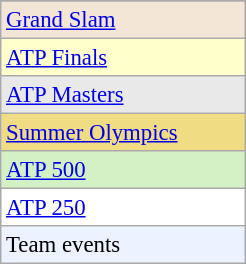<table class="wikitable"  style="font-size:95%; width:13%;">
<tr>
</tr>
<tr style="background:#f3e6d7;">
<td><a href='#'>Grand Slam</a></td>
</tr>
<tr style="background:#ffc;">
<td><a href='#'>ATP Finals</a></td>
</tr>
<tr style="background:#e9e9e9;">
<td><a href='#'>ATP Masters</a></td>
</tr>
<tr style="background:#f0dc82;">
<td><a href='#'>Summer Olympics</a></td>
</tr>
<tr style="background:#d4f1c5;">
<td><a href='#'>ATP 500</a></td>
</tr>
<tr style="background:#fff;">
<td><a href='#'>ATP 250</a></td>
</tr>
<tr style="background:#ecf2ff;">
<td>Team events</td>
</tr>
</table>
